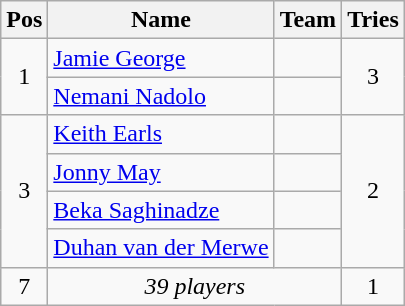<table class="wikitable" style="text-align:center">
<tr>
<th>Pos</th>
<th>Name</th>
<th>Team</th>
<th>Tries</th>
</tr>
<tr>
<td rowspan=2>1</td>
<td align="left"><a href='#'>Jamie George</a></td>
<td align="left"></td>
<td rowspan=2>3</td>
</tr>
<tr>
<td align="left"><a href='#'>Nemani Nadolo</a></td>
<td align="left"></td>
</tr>
<tr>
<td rowspan="4">3</td>
<td align="left"><a href='#'>Keith Earls</a></td>
<td align="left"></td>
<td rowspan="4">2</td>
</tr>
<tr>
<td align="left"><a href='#'>Jonny May</a></td>
<td align="left"></td>
</tr>
<tr>
<td align="left"><a href='#'>Beka Saghinadze</a></td>
<td align="left"></td>
</tr>
<tr>
<td align="left"><a href='#'>Duhan van der Merwe</a></td>
<td align="left"></td>
</tr>
<tr>
<td>7</td>
<td colspan=2><em>39 players</em></td>
<td>1</td>
</tr>
</table>
